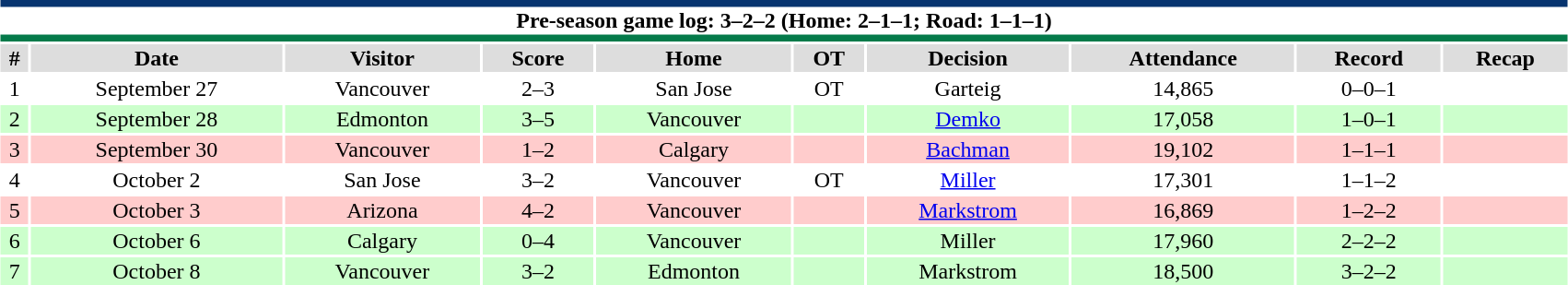<table class="toccolours collapsible collapsed" style="width:90%; clear:both; margin:1.5em auto; text-align:center;">
<tr>
<th colspan=10 style="background:#fff; border-top:#07346F 5px solid; border-bottom:#047A4A 5px solid;">Pre-season game log: 3–2–2 (Home: 2–1–1; Road: 1–1–1)</th>
</tr>
<tr style="background:#ddd;">
<th>#</th>
<th>Date</th>
<th>Visitor</th>
<th>Score</th>
<th>Home</th>
<th>OT</th>
<th>Decision</th>
<th>Attendance</th>
<th>Record</th>
<th>Recap</th>
</tr>
<tr style="background:#fff;">
<td>1</td>
<td>September 27</td>
<td>Vancouver</td>
<td>2–3</td>
<td>San Jose</td>
<td>OT</td>
<td>Garteig</td>
<td>14,865</td>
<td>0–0–1</td>
<td></td>
</tr>
<tr style="background:#cfc;">
<td>2</td>
<td>September 28</td>
<td>Edmonton</td>
<td>3–5</td>
<td>Vancouver</td>
<td></td>
<td><a href='#'>Demko</a></td>
<td>17,058</td>
<td>1–0–1</td>
<td></td>
</tr>
<tr style="background:#fcc;">
<td>3</td>
<td>September 30</td>
<td>Vancouver</td>
<td>1–2</td>
<td>Calgary</td>
<td></td>
<td><a href='#'>Bachman</a></td>
<td>19,102</td>
<td>1–1–1</td>
<td></td>
</tr>
<tr style="background:#fff;">
<td>4</td>
<td>October 2</td>
<td>San Jose</td>
<td>3–2</td>
<td>Vancouver</td>
<td>OT</td>
<td><a href='#'>Miller</a></td>
<td>17,301</td>
<td>1–1–2</td>
<td></td>
</tr>
<tr style="background:#fcc;">
<td>5</td>
<td>October 3</td>
<td>Arizona</td>
<td>4–2</td>
<td>Vancouver</td>
<td></td>
<td><a href='#'>Markstrom</a></td>
<td>16,869</td>
<td>1–2–2</td>
<td></td>
</tr>
<tr style="background:#cfc;">
<td>6</td>
<td>October 6</td>
<td>Calgary</td>
<td>0–4</td>
<td>Vancouver</td>
<td></td>
<td>Miller</td>
<td>17,960</td>
<td>2–2–2</td>
<td></td>
</tr>
<tr style="background:#cfc;">
<td>7</td>
<td>October 8</td>
<td>Vancouver</td>
<td>3–2</td>
<td>Edmonton</td>
<td></td>
<td>Markstrom</td>
<td>18,500</td>
<td>3–2–2</td>
<td></td>
</tr>
</table>
